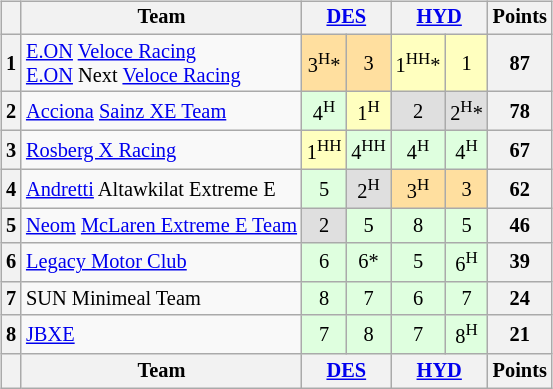<table>
<tr>
<td style="vertical-align:top; text-align:center"><br><table class="wikitable" style="font-size: 85%">
<tr style="vertical-align:middle;">
<th style="vertical-align:middle"></th>
<th style="vertical-align:middle;background">Team</th>
<th colspan="2"><a href='#'>DES</a><br></th>
<th colspan="2"><a href='#'>HYD</a><br></th>
<th style="vertical-align:middle">Points</th>
</tr>
<tr>
<th>1</th>
<td align="left"> <a href='#'>E.ON</a> <a href='#'>Veloce Racing</a> <br>  <a href='#'>E.ON</a> Next <a href='#'>Veloce Racing</a></td>
<td style="background:#FFDF9F;">3<sup>H</sup>*</td>
<td style="background:#FFDF9F;">3</td>
<td style="background:#FFFFBF;">1<sup>HH</sup>*</td>
<td style="background:#FFFFBF;">1</td>
<th>87</th>
</tr>
<tr>
<th>2</th>
<td align="left"> <a href='#'>Acciona</a>  <a href='#'>Sainz XE Team</a></td>
<td style="background:#DFFFDF;">4<sup>H</sup></td>
<td style="background:#FFFFBF;">1<sup>H</sup></td>
<td style="background:#DFDFDF;">2</td>
<td style="background:#DFDFDF;">2<sup>H</sup>*</td>
<th>78</th>
</tr>
<tr>
<th>3</th>
<td align="left"> <a href='#'>Rosberg X Racing</a></td>
<td style="background:#FFFFBF;">1<sup>HH</sup></td>
<td style="background:#DFFFDF;">4<sup>HH</sup></td>
<td style="background:#DFFFDF;">4<sup>H</sup></td>
<td style="background:#DFFFDF;">4<sup>H</sup></td>
<th>67</th>
</tr>
<tr>
<th>4</th>
<td align="left"> <a href='#'>Andretti</a> Altawkilat Extreme E</td>
<td style="background:#DFFFDF;">5</td>
<td style="background:#DFDFDF;">2<sup>H</sup></td>
<td style="background:#FFDF9F;">3<sup>H</sup></td>
<td style="background:#FFDF9F;">3</td>
<th>62</th>
</tr>
<tr>
<th>5</th>
<td align="left"> <a href='#'>Neom</a> <a href='#'>McLaren Extreme E Team</a></td>
<td style="background:#DFDFDF;">2</td>
<td style="background:#DFFFDF;">5</td>
<td style="background:#DFFFDF;">8</td>
<td style="background:#DFFFDF;">5</td>
<th>46</th>
</tr>
<tr>
<th>6</th>
<td align="left"> <a href='#'>Legacy Motor Club</a></td>
<td style="background:#DFFFDF;">6</td>
<td style="background:#DFFFDF;">6*</td>
<td style="background:#DFFFDF;">5</td>
<td style="background:#DFFFDF;">6<sup>H</sup></td>
<th>39</th>
</tr>
<tr>
<th>7</th>
<td align="left"> SUN Minimeal Team</td>
<td style="background:#DFFFDF;">8</td>
<td style="background:#DFFFDF;">7</td>
<td style="background:#DFFFDF;">6</td>
<td style="background:#DFFFDF;">7</td>
<th>24</th>
</tr>
<tr>
<th>8</th>
<td align="left"> <a href='#'>JBXE</a></td>
<td style="background:#DFFFDF;">7</td>
<td style="background:#DFFFDF;">8</td>
<td style="background:#DFFFDF;">7</td>
<td style="background:#DFFFDF;">8<sup>H</sup></td>
<th>21</th>
</tr>
<tr>
<th style="vertical-align:middle"></th>
<th style="vertical-align:middle;background">Team</th>
<th colspan="2"><a href='#'>DES</a><br></th>
<th colspan="2"><a href='#'>HYD</a><br></th>
<th style="vertical-align:middle">Points</th>
</tr>
</table>
</td>
</tr>
</table>
